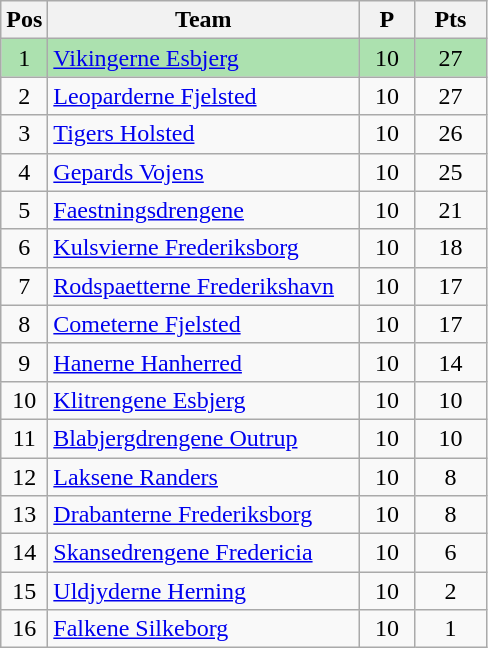<table class="wikitable" style="font-size: 100%">
<tr>
<th width=20>Pos</th>
<th width=200>Team</th>
<th width=30>P</th>
<th width=40>Pts</th>
</tr>
<tr align=center style="background:#ACE1AF;">
<td>1</td>
<td align="left"><a href='#'>Vikingerne Esbjerg</a></td>
<td>10</td>
<td>27</td>
</tr>
<tr align=center>
<td>2</td>
<td align="left"><a href='#'>Leoparderne Fjelsted</a></td>
<td>10</td>
<td>27</td>
</tr>
<tr align=center>
<td>3</td>
<td align="left"><a href='#'>Tigers Holsted</a></td>
<td>10</td>
<td>26</td>
</tr>
<tr align=center>
<td>4</td>
<td align="left"><a href='#'>Gepards Vojens</a></td>
<td>10</td>
<td>25</td>
</tr>
<tr align=center>
<td>5</td>
<td align="left"><a href='#'>Faestningsdrengene</a></td>
<td>10</td>
<td>21</td>
</tr>
<tr align=center>
<td>6</td>
<td align="left"><a href='#'>Kulsvierne Frederiksborg</a></td>
<td>10</td>
<td>18</td>
</tr>
<tr align=center>
<td>7</td>
<td align="left"><a href='#'>Rodspaetterne Frederikshavn</a></td>
<td>10</td>
<td>17</td>
</tr>
<tr align=center>
<td>8</td>
<td align="left"><a href='#'>Cometerne Fjelsted</a></td>
<td>10</td>
<td>17</td>
</tr>
<tr align=center>
<td>9</td>
<td align="left"><a href='#'>Hanerne Hanherred</a></td>
<td>10</td>
<td>14</td>
</tr>
<tr align=center>
<td>10</td>
<td align="left"><a href='#'>Klitrengene Esbjerg</a></td>
<td>10</td>
<td>10</td>
</tr>
<tr align=center>
<td>11</td>
<td align="left"><a href='#'>Blabjergdrengene Outrup</a></td>
<td>10</td>
<td>10</td>
</tr>
<tr align=center>
<td>12</td>
<td align="left"><a href='#'>Laksene Randers</a></td>
<td>10</td>
<td>8</td>
</tr>
<tr align=center>
<td>13</td>
<td align="left"><a href='#'>Drabanterne Frederiksborg</a></td>
<td>10</td>
<td>8</td>
</tr>
<tr align=center>
<td>14</td>
<td align="left"><a href='#'>Skansedrengene Fredericia</a></td>
<td>10</td>
<td>6</td>
</tr>
<tr align=center>
<td>15</td>
<td align="left"><a href='#'>Uldjyderne Herning</a></td>
<td>10</td>
<td>2</td>
</tr>
<tr align=center>
<td>16</td>
<td align="left"><a href='#'>Falkene Silkeborg</a></td>
<td>10</td>
<td>1</td>
</tr>
</table>
